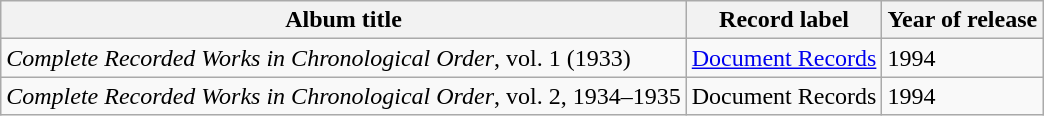<table class="wikitable sortable">
<tr>
<th>Album title</th>
<th>Record label</th>
<th>Year of release</th>
</tr>
<tr>
<td><em>Complete Recorded Works in Chronological Order</em>, vol. 1 (1933)</td>
<td><a href='#'>Document Records</a></td>
<td>1994</td>
</tr>
<tr>
<td><em>Complete Recorded Works in Chronological Order</em>, vol. 2, 1934–1935</td>
<td>Document Records</td>
<td>1994</td>
</tr>
</table>
